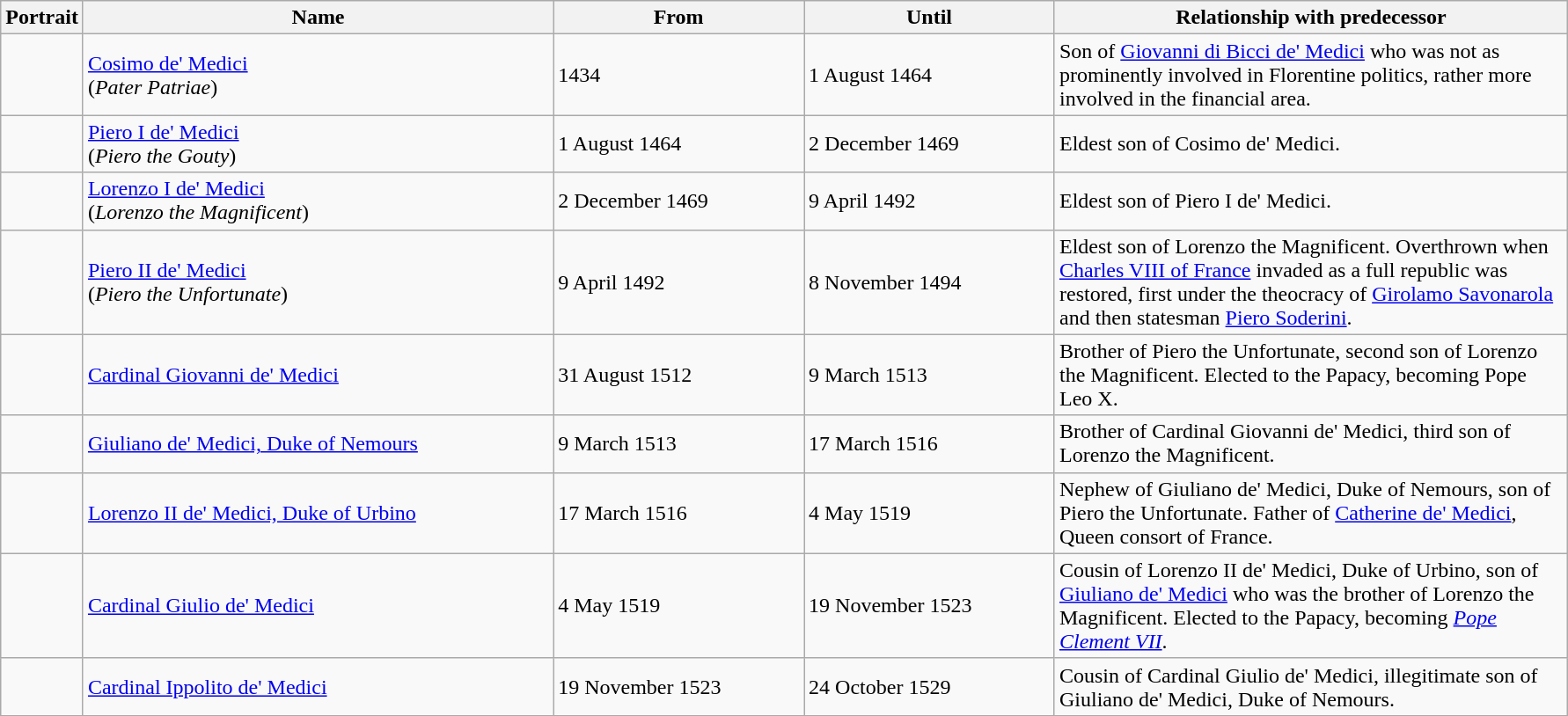<table width="94%" class="wikitable">
<tr>
<th style="width:auto;">Portrait</th>
<th style="width:30%;">Name</th>
<th style="width:16%;">From</th>
<th style="width:16%;">Until</th>
<th style="width:auto;">Relationship with predecessor</th>
</tr>
<tr>
<td></td>
<td><a href='#'>Cosimo de' Medici</a> <br>(<em>Pater Patriae</em>)</td>
<td>1434</td>
<td>1 August 1464</td>
<td>Son of <a href='#'>Giovanni di Bicci de' Medici</a> who was not as prominently involved in Florentine politics, rather more involved in the financial area.</td>
</tr>
<tr>
<td></td>
<td><a href='#'>Piero I de' Medici</a> <br>(<em>Piero the Gouty</em>)</td>
<td>1 August 1464</td>
<td>2 December 1469</td>
<td>Eldest son of Cosimo de' Medici.</td>
</tr>
<tr>
<td></td>
<td><a href='#'>Lorenzo I de' Medici</a><br>(<em>Lorenzo the Magnificent</em>)</td>
<td>2 December 1469</td>
<td>9 April 1492</td>
<td>Eldest son of Piero I de' Medici.</td>
</tr>
<tr>
<td></td>
<td><a href='#'>Piero II de' Medici</a><br>(<em>Piero the Unfortunate</em>)</td>
<td>9 April 1492</td>
<td>8 November 1494</td>
<td>Eldest son of Lorenzo the Magnificent. Overthrown when <a href='#'>Charles VIII of France</a> invaded as a full republic was restored, first under the theocracy of <a href='#'>Girolamo Savonarola</a> and then statesman <a href='#'>Piero Soderini</a>.</td>
</tr>
<tr>
<td></td>
<td><a href='#'>Cardinal Giovanni de' Medici</a></td>
<td>31 August 1512</td>
<td>9 March 1513</td>
<td>Brother of Piero the Unfortunate, second son of Lorenzo the Magnificent. Elected to the Papacy, becoming Pope Leo X.</td>
</tr>
<tr>
<td></td>
<td><a href='#'>Giuliano de' Medici, Duke of Nemours</a></td>
<td>9 March 1513</td>
<td>17 March 1516</td>
<td>Brother of Cardinal Giovanni de' Medici, third son of Lorenzo the Magnificent.</td>
</tr>
<tr>
<td></td>
<td><a href='#'>Lorenzo II de' Medici, Duke of Urbino</a></td>
<td>17 March 1516</td>
<td>4 May 1519</td>
<td>Nephew of Giuliano de' Medici, Duke of Nemours, son of Piero the Unfortunate. Father of <a href='#'>Catherine de' Medici</a>, Queen consort of France.</td>
</tr>
<tr>
<td></td>
<td><a href='#'>Cardinal Giulio de' Medici</a></td>
<td>4 May 1519</td>
<td>19 November 1523</td>
<td>Cousin of Lorenzo II de' Medici, Duke of Urbino, son of <a href='#'>Giuliano de' Medici</a> who was the brother of Lorenzo the Magnificent. Elected to the Papacy, becoming <em><a href='#'>Pope Clement VII</a></em>.</td>
</tr>
<tr>
<td></td>
<td><a href='#'>Cardinal Ippolito de' Medici</a></td>
<td>19 November 1523</td>
<td>24 October 1529</td>
<td>Cousin of Cardinal Giulio de' Medici, illegitimate son of Giuliano de' Medici, Duke of Nemours.</td>
</tr>
<tr>
</tr>
</table>
